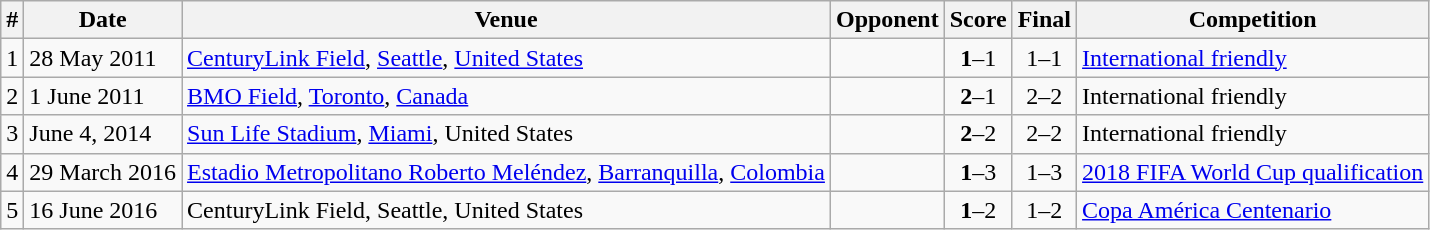<table class="wikitable">
<tr>
<th>#</th>
<th>Date</th>
<th>Venue</th>
<th>Opponent</th>
<th>Score</th>
<th>Final</th>
<th>Competition</th>
</tr>
<tr>
<td>1</td>
<td>28 May 2011</td>
<td><a href='#'>CenturyLink Field</a>, <a href='#'>Seattle</a>, <a href='#'>United States</a></td>
<td></td>
<td align=center><strong>1</strong>–1</td>
<td align=center>1–1</td>
<td><a href='#'>International friendly</a></td>
</tr>
<tr>
<td>2</td>
<td>1 June 2011</td>
<td><a href='#'>BMO Field</a>, <a href='#'>Toronto</a>, <a href='#'>Canada</a></td>
<td></td>
<td align=center><strong>2</strong>–1</td>
<td align=center>2–2</td>
<td>International friendly</td>
</tr>
<tr>
<td>3</td>
<td>June 4, 2014</td>
<td><a href='#'>Sun Life Stadium</a>, <a href='#'>Miami</a>, United States</td>
<td></td>
<td align=center><strong>2</strong>–2</td>
<td align=center>2–2</td>
<td>International friendly</td>
</tr>
<tr>
<td>4</td>
<td>29 March 2016</td>
<td><a href='#'>Estadio Metropolitano Roberto Meléndez</a>, <a href='#'>Barranquilla</a>, <a href='#'>Colombia</a></td>
<td></td>
<td align=center><strong>1</strong>–3</td>
<td align=center>1–3</td>
<td><a href='#'>2018 FIFA World Cup qualification</a></td>
</tr>
<tr>
<td>5</td>
<td>16 June 2016</td>
<td>CenturyLink Field, Seattle, United States</td>
<td></td>
<td align=center><strong>1</strong>–2</td>
<td align=center>1–2</td>
<td><a href='#'>Copa América Centenario</a></td>
</tr>
</table>
